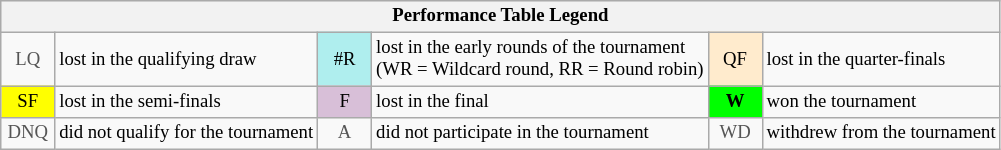<table class="wikitable" style="font-size:78%;">
<tr bgcolor="#efefef">
<th colspan="6">Performance Table Legend</th>
</tr>
<tr>
<td align="center" style="color:#555555;" width="30">LQ</td>
<td>lost in the qualifying draw</td>
<td align="center" style="background:#afeeee;">#R</td>
<td>lost in the early rounds of the tournament<br>(WR = Wildcard round, RR = Round robin)</td>
<td align="center" style="background:#ffebcd;">QF</td>
<td>lost in the quarter-finals</td>
</tr>
<tr>
<td align="center" style="background:yellow;">SF</td>
<td>lost in the semi-finals</td>
<td align="center" style="background:#D8BFD8;">F</td>
<td>lost in the final</td>
<td align="center" style="background:#00ff00;"><strong>W</strong></td>
<td>won the tournament</td>
</tr>
<tr>
<td align="center" style="color:#555555;" width="30">DNQ</td>
<td>did not qualify for the tournament</td>
<td align="center" style="color:#555555;" width="30">A</td>
<td>did not participate in the tournament</td>
<td align="center" style="color:#555555;" width="30">WD</td>
<td>withdrew from the tournament</td>
</tr>
</table>
